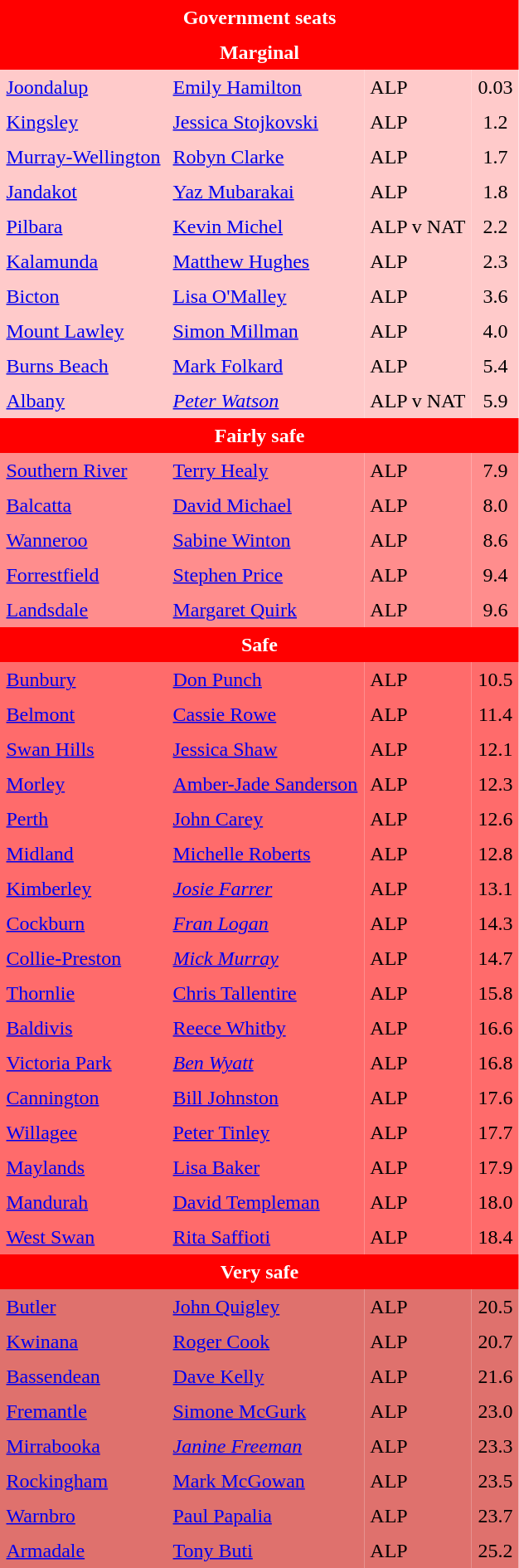<table class="toccolours" cellpadding="5" cellspacing="0" style="float:left; margin-right:.5em; margin-top:.4em; font-size:90 ppt;">
<tr>
<td colspan="4"  style="text-align:center; background:red;color:white;"><strong>Government seats</strong></td>
</tr>
<tr>
<td colspan="4"  style="text-align:center; background:red;color:white;"><strong>Marginal</strong></td>
</tr>
<tr>
<td style="text-align:left; background:#ffcaca;"><a href='#'>Joondalup</a></td>
<td style="text-align:left; background:#ffcaca;"><a href='#'>Emily Hamilton</a></td>
<td style="text-align:left; background:#ffcaca;">ALP</td>
<td style="text-align:center; background:#ffcaca;">0.03</td>
</tr>
<tr>
<td style="text-align:left; background:#ffcaca;"><a href='#'>Kingsley</a></td>
<td style="text-align:left; background:#ffcaca;"><a href='#'>Jessica Stojkovski</a></td>
<td style="text-align:left; background:#ffcaca;">ALP</td>
<td style="text-align:center; background:#ffcaca;">1.2</td>
</tr>
<tr>
<td style="text-align:left; background:#ffcaca;"><a href='#'>Murray-Wellington</a></td>
<td style="text-align:left; background:#ffcaca;"><a href='#'>Robyn Clarke</a></td>
<td style="text-align:left; background:#ffcaca;">ALP</td>
<td style="text-align:center; background:#ffcaca;">1.7</td>
</tr>
<tr>
<td style="text-align:left; background:#ffcaca;"><a href='#'>Jandakot</a></td>
<td style="text-align:left; background:#ffcaca;"><a href='#'>Yaz Mubarakai</a></td>
<td style="text-align:left; background:#ffcaca;">ALP</td>
<td style="text-align:center; background:#ffcaca;">1.8</td>
</tr>
<tr>
<td style="text-align:left; background:#ffcaca;"><a href='#'>Pilbara</a></td>
<td style="text-align:left; background:#ffcaca;"><a href='#'>Kevin Michel</a></td>
<td style="text-align:left; background:#ffcaca;">ALP v NAT</td>
<td style="text-align:center; background:#ffcaca;">2.2</td>
</tr>
<tr>
<td style="text-align:left; background:#ffcaca;"><a href='#'>Kalamunda</a></td>
<td style="text-align:left; background:#ffcaca;"><a href='#'>Matthew Hughes</a></td>
<td style="text-align:left; background:#ffcaca;">ALP</td>
<td style="text-align:center; background:#ffcaca;">2.3</td>
</tr>
<tr>
<td style="text-align:left; background:#ffcaca;"><a href='#'>Bicton</a></td>
<td style="text-align:left; background:#ffcaca;"><a href='#'>Lisa O'Malley</a></td>
<td style="text-align:left; background:#ffcaca;">ALP</td>
<td style="text-align:center; background:#ffcaca;">3.6</td>
</tr>
<tr>
<td style="text-align:left; background:#ffcaca;"><a href='#'>Mount Lawley</a></td>
<td style="text-align:left; background:#ffcaca;"><a href='#'>Simon Millman</a></td>
<td style="text-align:left; background:#ffcaca;">ALP</td>
<td style="text-align:center; background:#ffcaca;">4.0</td>
</tr>
<tr>
<td style="text-align:left; background:#ffcaca;"><a href='#'>Burns Beach</a></td>
<td style="text-align:left; background:#ffcaca;"><a href='#'>Mark Folkard</a></td>
<td style="text-align:left; background:#ffcaca;">ALP</td>
<td style="text-align:center; background:#ffcaca;">5.4</td>
</tr>
<tr>
<td style="text-align:left; background:#ffcaca;"><a href='#'>Albany</a></td>
<td style="text-align:left; background:#ffcaca;"><em><a href='#'>Peter Watson</a></em></td>
<td style="text-align:left; background:#ffcaca;">ALP v NAT</td>
<td style="text-align:center; background:#ffcaca;">5.9</td>
</tr>
<tr>
<td colspan="4"  style="text-align:center; background:red;color:white;"><strong>Fairly safe</strong></td>
</tr>
<tr>
<td style="text-align:left; background:#ff8d8d;"><a href='#'>Southern River</a></td>
<td style="text-align:left; background:#ff8d8d;"><a href='#'>Terry Healy</a></td>
<td style="text-align:left; background:#ff8d8d;">ALP</td>
<td style="text-align:center; background:#ff8d8d;">7.9</td>
</tr>
<tr>
<td style="text-align:left; background:#ff8d8d;"><a href='#'>Balcatta</a></td>
<td style="text-align:left; background:#ff8d8d;"><a href='#'>David Michael</a></td>
<td style="text-align:left; background:#ff8d8d;">ALP</td>
<td style="text-align:center; background:#ff8d8d;">8.0</td>
</tr>
<tr>
<td style="text-align:left; background:#ff8d8d;"><a href='#'>Wanneroo</a></td>
<td style="text-align:left; background:#ff8d8d;"><a href='#'>Sabine Winton</a></td>
<td style="text-align:left; background:#ff8d8d;">ALP</td>
<td style="text-align:center; background:#ff8d8d;">8.6</td>
</tr>
<tr>
<td style="text-align:left; background:#ff8d8d;"><a href='#'>Forrestfield</a></td>
<td style="text-align:left; background:#ff8d8d;"><a href='#'>Stephen Price</a></td>
<td style="text-align:left; background:#ff8d8d;">ALP</td>
<td style="text-align:center; background:#ff8d8d;">9.4</td>
</tr>
<tr>
<td style="text-align:left; background:#ff8d8d;"><a href='#'>Landsdale</a></td>
<td style="text-align:left; background:#ff8d8d;"><a href='#'>Margaret Quirk</a></td>
<td style="text-align:left; background:#ff8d8d;">ALP</td>
<td style="text-align:center; background:#ff8d8d;">9.6</td>
</tr>
<tr>
<td colspan="4"  style="text-align:center; background:red;color:white;"><strong>Safe</strong></td>
</tr>
<tr>
<td style="text-align:left; background:#ff6b6b;"><a href='#'>Bunbury</a></td>
<td style="text-align:left; background:#ff6b6b;"><a href='#'>Don Punch</a></td>
<td style="text-align:left; background:#ff6b6b;">ALP</td>
<td style="text-align:center; background:#ff6b6b;">10.5</td>
</tr>
<tr>
<td style="text-align:left; background:#ff6b6b;"><a href='#'>Belmont</a></td>
<td style="text-align:left; background:#ff6b6b;"><a href='#'>Cassie Rowe</a></td>
<td style="text-align:left; background:#ff6b6b;">ALP</td>
<td style="text-align:center; background:#ff6b6b;">11.4</td>
</tr>
<tr>
<td style="text-align:left; background:#ff6b6b;"><a href='#'>Swan Hills</a></td>
<td style="text-align:left; background:#ff6b6b;"><a href='#'>Jessica Shaw</a></td>
<td style="text-align:left; background:#ff6b6b;">ALP</td>
<td style="text-align:center; background:#ff6b6b;">12.1</td>
</tr>
<tr>
<td style="text-align:left; background:#ff6b6b;"><a href='#'>Morley</a></td>
<td style="text-align:left; background:#ff6b6b;"><a href='#'>Amber-Jade Sanderson</a></td>
<td style="text-align:left; background:#ff6b6b;">ALP</td>
<td style="text-align:center; background:#ff6b6b;">12.3</td>
</tr>
<tr>
<td style="text-align:left; background:#ff6b6b;"><a href='#'>Perth</a></td>
<td style="text-align:left; background:#ff6b6b;"><a href='#'>John Carey</a></td>
<td style="text-align:left; background:#ff6b6b;">ALP</td>
<td style="text-align:center; background:#ff6b6b;">12.6</td>
</tr>
<tr>
<td style="text-align:left; background:#ff6b6b;"><a href='#'>Midland</a></td>
<td style="text-align:left; background:#ff6b6b;"><a href='#'>Michelle Roberts</a></td>
<td style="text-align:left; background:#ff6b6b;">ALP</td>
<td style="text-align:center; background:#ff6b6b;">12.8</td>
</tr>
<tr>
<td style="text-align:left; background:#ff6b6b;"><a href='#'>Kimberley</a></td>
<td style="text-align:left; background:#ff6b6b;"><em><a href='#'>Josie Farrer</a></em></td>
<td style="text-align:left; background:#ff6b6b;">ALP</td>
<td style="text-align:center; background:#ff6b6b;">13.1</td>
</tr>
<tr>
<td style="text-align:left; background:#ff6b6b;"><a href='#'>Cockburn</a></td>
<td style="text-align:left; background:#ff6b6b;"><em><a href='#'>Fran Logan</a></em></td>
<td style="text-align:left; background:#ff6b6b;">ALP</td>
<td style="text-align:center; background:#ff6b6b;">14.3</td>
</tr>
<tr>
<td style="text-align:left; background:#ff6b6b;"><a href='#'>Collie-Preston</a></td>
<td style="text-align:left; background:#ff6b6b;"><em><a href='#'>Mick Murray</a></em></td>
<td style="text-align:left; background:#ff6b6b;">ALP</td>
<td style="text-align:center; background:#ff6b6b;">14.7</td>
</tr>
<tr>
<td style="text-align:left; background:#ff6b6b;"><a href='#'>Thornlie</a></td>
<td style="text-align:left; background:#ff6b6b;"><a href='#'>Chris Tallentire</a></td>
<td style="text-align:left; background:#ff6b6b;">ALP</td>
<td style="text-align:center; background:#ff6b6b;">15.8</td>
</tr>
<tr>
<td style="text-align:left; background:#ff6b6b;"><a href='#'>Baldivis</a></td>
<td style="text-align:left; background:#ff6b6b;"><a href='#'>Reece Whitby</a></td>
<td style="text-align:left; background:#ff6b6b;">ALP</td>
<td style="text-align:center; background:#ff6b6b;">16.6</td>
</tr>
<tr>
<td style="text-align:left; background:#ff6b6b;"><a href='#'>Victoria Park</a></td>
<td style="text-align:left; background:#ff6b6b;"><em><a href='#'>Ben Wyatt</a></em></td>
<td style="text-align:left; background:#ff6b6b;">ALP</td>
<td style="text-align:center; background:#ff6b6b;">16.8</td>
</tr>
<tr>
<td style="text-align:left; background:#ff6b6b;"><a href='#'>Cannington</a></td>
<td style="text-align:left; background:#ff6b6b;"><a href='#'>Bill Johnston</a></td>
<td style="text-align:left; background:#ff6b6b;">ALP</td>
<td style="text-align:center; background:#ff6b6b;">17.6</td>
</tr>
<tr>
<td style="text-align:left; background:#ff6b6b;"><a href='#'>Willagee</a></td>
<td style="text-align:left; background:#ff6b6b;"><a href='#'>Peter Tinley</a></td>
<td style="text-align:left; background:#ff6b6b;">ALP</td>
<td style="text-align:center; background:#ff6b6b;">17.7</td>
</tr>
<tr>
<td style="text-align:left; background:#ff6b6b;"><a href='#'>Maylands</a></td>
<td style="text-align:left; background:#ff6b6b;"><a href='#'>Lisa Baker</a></td>
<td style="text-align:left; background:#ff6b6b;">ALP</td>
<td style="text-align:center; background:#ff6b6b;">17.9</td>
</tr>
<tr>
<td style="text-align:left; background:#ff6b6b;"><a href='#'>Mandurah</a></td>
<td style="text-align:left; background:#ff6b6b;"><a href='#'>David Templeman</a></td>
<td style="text-align:left; background:#ff6b6b;">ALP</td>
<td style="text-align:center; background:#ff6b6b;">18.0</td>
</tr>
<tr>
<td style="text-align:left; background:#ff6b6b;"><a href='#'>West Swan</a></td>
<td style="text-align:left; background:#ff6b6b;"><a href='#'>Rita Saffioti</a></td>
<td style="text-align:left; background:#ff6b6b;">ALP</td>
<td style="text-align:center; background:#ff6b6b;">18.4</td>
</tr>
<tr>
<td colspan="4"  style="text-align:center; background:red;color:white;"><strong>Very safe</strong></td>
</tr>
<tr>
<td style="text-align:left; background:#df716d;"><a href='#'>Butler</a></td>
<td style="text-align:left; background:#df716d;"><a href='#'>John Quigley</a></td>
<td style="text-align:left; background:#df716d;">ALP</td>
<td style="text-align:center; background:#df716d;">20.5</td>
</tr>
<tr>
<td style="text-align:left; background:#df716d;"><a href='#'>Kwinana</a></td>
<td style="text-align:left; background:#df716d;"><a href='#'>Roger Cook</a></td>
<td style="text-align:left; background:#df716d;">ALP</td>
<td style="text-align:center; background:#df716d;">20.7</td>
</tr>
<tr>
<td style="text-align:left; background:#df716d;"><a href='#'>Bassendean</a></td>
<td style="text-align:left; background:#df716d;"><a href='#'>Dave Kelly</a></td>
<td style="text-align:left; background:#df716d;">ALP</td>
<td style="text-align:center; background:#df716d;">21.6</td>
</tr>
<tr>
<td style="text-align:left; background:#df716d;"><a href='#'>Fremantle</a></td>
<td style="text-align:left; background:#df716d;"><a href='#'>Simone McGurk</a></td>
<td style="text-align:left; background:#df716d;">ALP</td>
<td style="text-align:center; background:#df716d;">23.0</td>
</tr>
<tr>
<td style="text-align:left; background:#df716d;"><a href='#'>Mirrabooka</a></td>
<td style="text-align:left; background:#df716d;"><em><a href='#'>Janine Freeman</a></em></td>
<td style="text-align:left; background:#df716d;">ALP</td>
<td style="text-align:center; background:#df716d;">23.3</td>
</tr>
<tr>
<td style="text-align:left; background:#df716d;"><a href='#'>Rockingham</a></td>
<td style="text-align:left; background:#df716d;"><a href='#'>Mark McGowan</a></td>
<td style="text-align:left; background:#df716d;">ALP</td>
<td style="text-align:center; background:#df716d;">23.5</td>
</tr>
<tr>
<td style="text-align:left; background:#df716d;"><a href='#'>Warnbro</a></td>
<td style="text-align:left; background:#df716d;"><a href='#'>Paul Papalia</a></td>
<td style="text-align:left; background:#df716d;">ALP</td>
<td style="text-align:center; background:#df716d;">23.7</td>
</tr>
<tr>
<td style="text-align:left; background:#df716d;"><a href='#'>Armadale</a></td>
<td style="text-align:left; background:#df716d;"><a href='#'>Tony Buti</a></td>
<td style="text-align:left; background:#df716d;">ALP</td>
<td style="text-align:center; background:#df716d;">25.2</td>
</tr>
</table>
